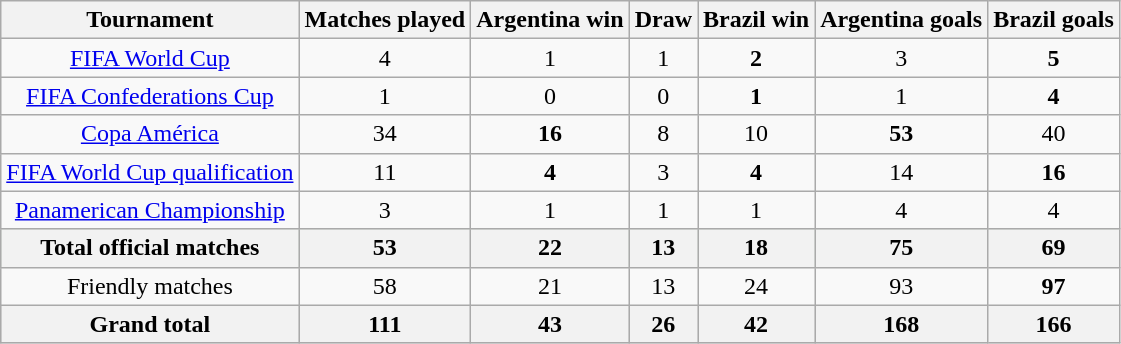<table class="wikitable">
<tr>
<th>Tournament</th>
<th>Matches played</th>
<th>Argentina win</th>
<th>Draw</th>
<th>Brazil win</th>
<th>Argentina goals</th>
<th>Brazil goals</th>
</tr>
<tr align=center>
<td><a href='#'>FIFA World Cup</a></td>
<td>4</td>
<td>1</td>
<td>1</td>
<td><strong>2</strong></td>
<td>3</td>
<td><strong>5</strong></td>
</tr>
<tr align=center>
<td><a href='#'>FIFA Confederations Cup</a></td>
<td>1</td>
<td>0</td>
<td>0</td>
<td><strong>1</strong></td>
<td>1</td>
<td><strong>4</strong></td>
</tr>
<tr align=center>
<td><a href='#'>Copa América</a></td>
<td>34</td>
<td><strong>16</strong></td>
<td>8</td>
<td>10</td>
<td><strong>53</strong></td>
<td>40</td>
</tr>
<tr align=center>
<td><a href='#'>FIFA World Cup qualification</a></td>
<td>11</td>
<td><strong>4</strong></td>
<td>3</td>
<td><strong>4</strong></td>
<td>14</td>
<td><strong>16</strong></td>
</tr>
<tr align=center>
<td><a href='#'>Panamerican Championship</a></td>
<td>3</td>
<td>1</td>
<td>1</td>
<td>1</td>
<td>4</td>
<td>4</td>
</tr>
<tr align=center bgcolor=#CCDDCC style="color:black;">
<th>Total official matches</th>
<th>53</th>
<th>22</th>
<th>13</th>
<th>18</th>
<th>75</th>
<th>69</th>
</tr>
<tr align=center>
<td>Friendly matches</td>
<td>58</td>
<td>21</td>
<td>13</td>
<td>24</td>
<td>93</td>
<td><strong>97</strong></td>
</tr>
<tr style="background:#cccccc">
<th>Grand total</th>
<th>111</th>
<th>43</th>
<th>26</th>
<th>42</th>
<th>168</th>
<th>166</th>
</tr>
</table>
